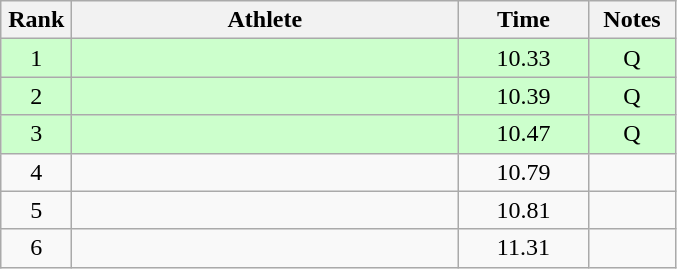<table class="wikitable" style="text-align:center">
<tr>
<th width=40>Rank</th>
<th width=250>Athlete</th>
<th width=80>Time</th>
<th width=50>Notes</th>
</tr>
<tr bgcolor=ccffcc>
<td>1</td>
<td align=left></td>
<td>10.33</td>
<td>Q</td>
</tr>
<tr bgcolor=ccffcc>
<td>2</td>
<td align=left></td>
<td>10.39</td>
<td>Q</td>
</tr>
<tr bgcolor=ccffcc>
<td>3</td>
<td align=left></td>
<td>10.47</td>
<td>Q</td>
</tr>
<tr>
<td>4</td>
<td align=left></td>
<td>10.79</td>
<td></td>
</tr>
<tr>
<td>5</td>
<td align=left></td>
<td>10.81</td>
<td></td>
</tr>
<tr>
<td>6</td>
<td align=left></td>
<td>11.31</td>
<td></td>
</tr>
</table>
